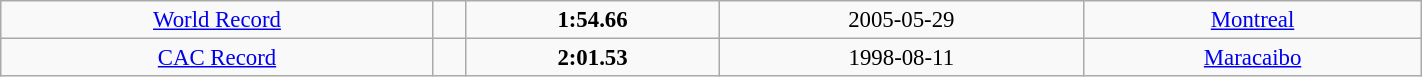<table class="wikitable" style=" text-align:center; font-size:95%;" width="75%">
<tr>
<td><a href='#'>World Record</a></td>
<td></td>
<td><strong>1:54.66</strong></td>
<td>2005-05-29</td>
<td> <a href='#'>Montreal</a></td>
</tr>
<tr>
<td><a href='#'>CAC Record</a></td>
<td></td>
<td><strong>2:01.53</strong></td>
<td>1998-08-11</td>
<td> <a href='#'>Maracaibo</a></td>
</tr>
</table>
